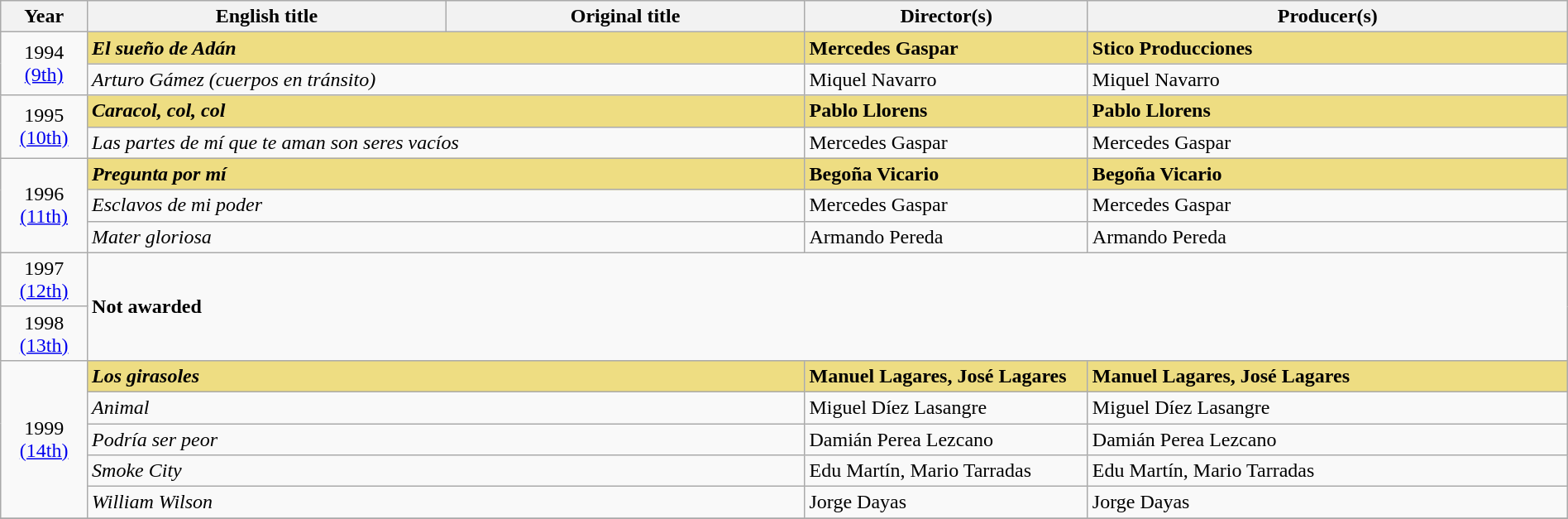<table class="wikitable sortable" width="100%" cellpadding="5">
<tr>
<th width="50">Year</th>
<th width="230">English title</th>
<th width="230">Original title</th>
<th width="180">Director(s)</th>
<th width="310">Producer(s)</th>
</tr>
<tr>
<td rowspan="2" style="text-align:center;">1994<br><a href='#'>(9th)</a></td>
<td colspan="2" style="background:#eedd82;"><strong><em>El sueño de Adán</em></strong></td>
<td style="background:#eedd82;"><strong>Mercedes Gaspar</strong></td>
<td style="background:#eedd82;"><strong>Stico Producciones</strong></td>
</tr>
<tr>
<td colspan="2"><em>Arturo Gámez (cuerpos en tránsito)</em></td>
<td>Miquel Navarro</td>
<td>Miquel Navarro</td>
</tr>
<tr>
<td rowspan="2" style="text-align:center;">1995<br><a href='#'>(10th)</a></td>
<td colspan="2" style="background:#eedd82;"><strong><em>Caracol, col, col</em></strong></td>
<td style="background:#eedd82;"><strong>Pablo Llorens</strong></td>
<td style="background:#eedd82;"><strong>Pablo Llorens</strong></td>
</tr>
<tr>
<td colspan="2"><em>Las partes de mí que te aman son seres vacíos</em></td>
<td>Mercedes Gaspar</td>
<td>Mercedes Gaspar</td>
</tr>
<tr>
<td rowspan="3" style="text-align:center;">1996<br><a href='#'>(11th)</a></td>
<td colspan="2" style="background:#eedd82;"><strong><em>Pregunta por mí</em></strong></td>
<td style="background:#eedd82;"><strong>Begoña Vicario</strong></td>
<td style="background:#eedd82;"><strong>Begoña Vicario</strong></td>
</tr>
<tr>
<td colspan="2"><em>Esclavos de mi poder</em></td>
<td>Mercedes Gaspar</td>
<td>Mercedes Gaspar</td>
</tr>
<tr>
<td colspan="2"><em>Mater gloriosa</em></td>
<td>Armando Pereda</td>
<td>Armando Pereda</td>
</tr>
<tr>
<td style="text-align:center;">1997<br><a href='#'>(12th)</a></td>
<td rowspan="2" colspan="4"><strong>Not awarded</strong></td>
</tr>
<tr>
<td style="text-align:center;">1998<br><a href='#'>(13th)</a></td>
</tr>
<tr>
<td rowspan="5" style="text-align:center;">1999<br><a href='#'>(14th)</a></td>
<td colspan="2" style="background:#eedd82;"><strong><em>Los girasoles</em></strong></td>
<td style="background:#eedd82;"><strong>Manuel Lagares, José Lagares</strong></td>
<td style="background:#eedd82;"><strong>Manuel Lagares, José Lagares</strong></td>
</tr>
<tr>
<td colspan="2"><em>Animal</em></td>
<td>Miguel Díez Lasangre</td>
<td>Miguel Díez Lasangre</td>
</tr>
<tr>
<td colspan="2"><em>Podría ser peor</em></td>
<td>Damián Perea Lezcano</td>
<td>Damián Perea Lezcano</td>
</tr>
<tr>
<td colspan="2"><em>Smoke City</em></td>
<td>Edu Martín, Mario Tarradas</td>
<td>Edu Martín, Mario Tarradas</td>
</tr>
<tr>
<td colspan="2"><em>William Wilson</em></td>
<td>Jorge Dayas</td>
<td>Jorge Dayas</td>
</tr>
<tr>
</tr>
</table>
